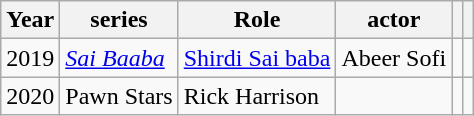<table class="wikitable">
<tr>
<th>Year</th>
<th>series</th>
<th>Role</th>
<th>actor</th>
<th class="unsortable"></th>
<th></th>
</tr>
<tr>
<td>2019</td>
<td><em><a href='#'>Sai Baaba</a></em></td>
<td><a href='#'>Shirdi Sai baba</a></td>
<td>Abeer Sofi</td>
<td></td>
<td></td>
</tr>
<tr>
<td>2020</td>
<td>Pawn Stars</td>
<td>Rick Harrison</td>
<td></td>
<td></td>
<td></td>
</tr>
</table>
